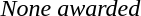<table>
<tr>
<th scope=row style="text-align:left"></th>
<td></td>
<td></td>
<td></td>
</tr>
<tr>
<th scope=row style="text-align:left"></th>
<td></td>
<td></td>
<td></td>
</tr>
<tr>
<th scope=row style="text-align:left"></th>
<td><br></td>
<td><br></td>
<td><br></td>
</tr>
<tr>
<th scope=row style="text-align:left"></th>
<td></td>
<td></td>
<td></td>
</tr>
<tr>
<th scope=row style="text-align:left"></th>
<td></td>
<td></td>
<td></td>
</tr>
<tr>
<th scope=row style="text-align:left"></th>
<td></td>
<td></td>
<td><em>None awarded</em></td>
</tr>
</table>
